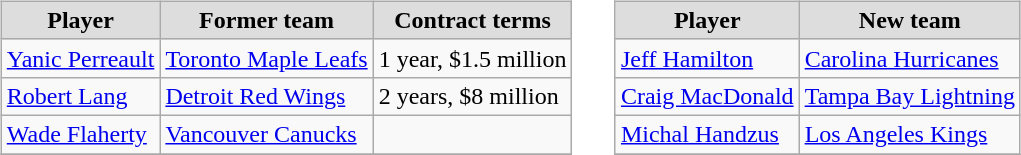<table cellspacing="10">
<tr>
<td valign="top"><br><table class="wikitable">
<tr align="center"  bgcolor="#dddddd">
<td><strong>Player</strong></td>
<td><strong>Former team</strong></td>
<td><strong>Contract terms</strong></td>
</tr>
<tr>
<td><a href='#'>Yanic Perreault</a></td>
<td><a href='#'>Toronto Maple Leafs</a></td>
<td>1 year, $1.5 million</td>
</tr>
<tr>
<td><a href='#'>Robert Lang</a></td>
<td><a href='#'>Detroit Red Wings</a></td>
<td>2 years, $8 million</td>
</tr>
<tr>
<td><a href='#'>Wade Flaherty</a></td>
<td><a href='#'>Vancouver Canucks</a></td>
<td></td>
</tr>
<tr>
</tr>
</table>
</td>
<td valign="top"><br><table class="wikitable">
<tr align="center"  bgcolor="#dddddd">
<td><strong>Player</strong></td>
<td><strong>New team</strong></td>
</tr>
<tr>
<td><a href='#'>Jeff Hamilton</a></td>
<td><a href='#'>Carolina Hurricanes</a></td>
</tr>
<tr>
<td><a href='#'>Craig MacDonald</a></td>
<td><a href='#'>Tampa Bay Lightning</a></td>
</tr>
<tr>
<td><a href='#'>Michal Handzus</a></td>
<td><a href='#'>Los Angeles Kings</a></td>
</tr>
<tr>
</tr>
</table>
</td>
</tr>
</table>
